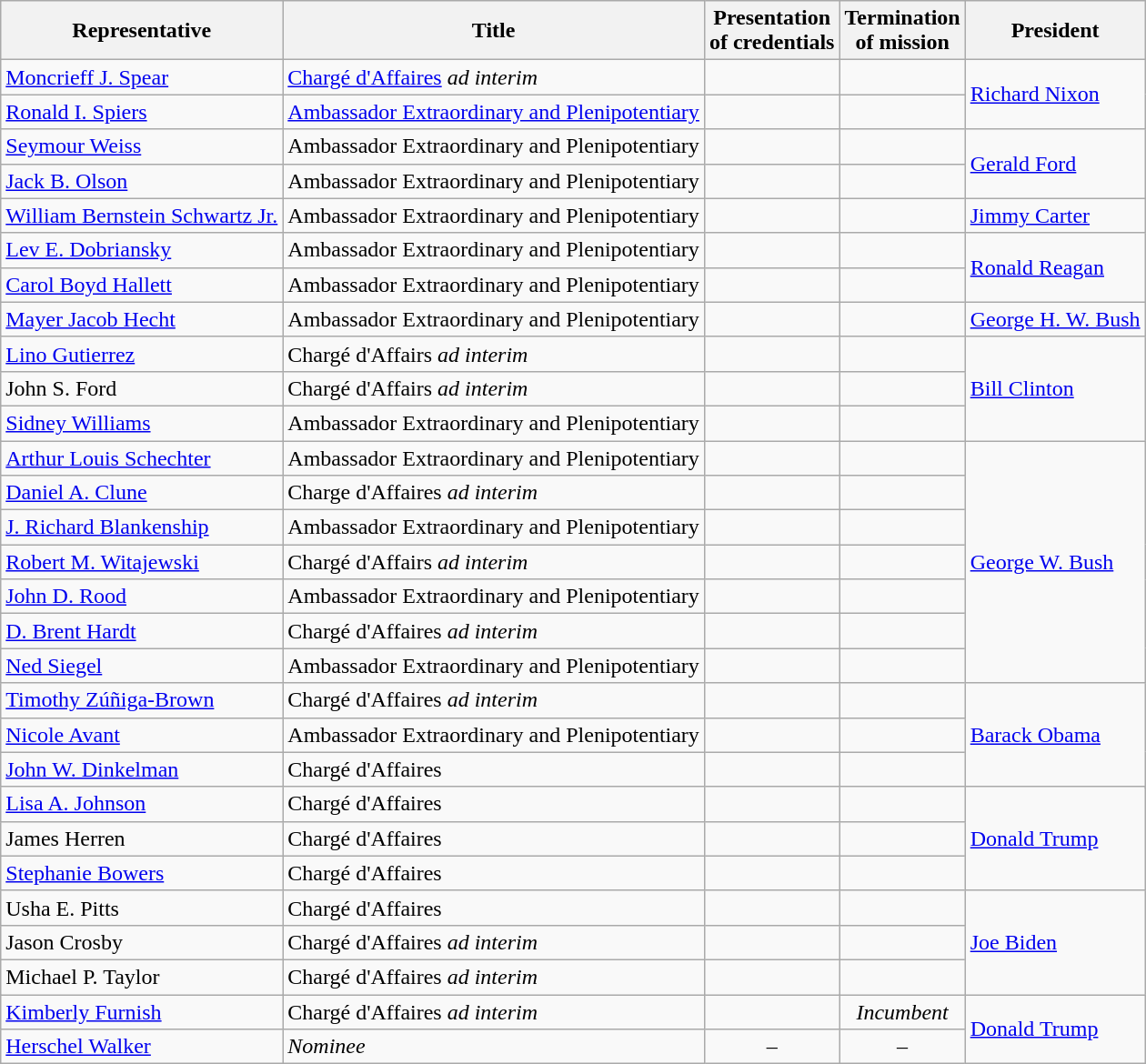<table class="wikitable sortable sticky-header">
<tr>
<th>Representative</th>
<th>Title</th>
<th>Presentation<br>of credentials</th>
<th>Termination<br>of mission</th>
<th>President</th>
</tr>
<tr>
<td data-sort-value="Spear"><a href='#'>Moncrieff J. Spear</a></td>
<td><a href='#'>Chargé d'Affaires</a> <em>ad interim</em></td>
<td align=center></td>
<td align=center></td>
<td rowspan=2 data-sort-value="Nixon"><a href='#'>Richard Nixon</a></td>
</tr>
<tr>
<td data-sort-value="Spiers"><a href='#'>Ronald I. Spiers</a></td>
<td><a href='#'>Ambassador Extraordinary and Plenipotentiary</a></td>
<td align=center></td>
<td align=center></td>
</tr>
<tr>
<td data-sort-value="Weiss"><a href='#'>Seymour Weiss</a></td>
<td>Ambassador Extraordinary and Plenipotentiary</td>
<td align=center></td>
<td align=center></td>
<td rowspan=2 data-sort-value="Ford"><a href='#'>Gerald Ford</a></td>
</tr>
<tr>
<td data-sort-value="Olson"><a href='#'>Jack B. Olson</a></td>
<td>Ambassador Extraordinary and Plenipotentiary</td>
<td align=center></td>
<td align=center></td>
</tr>
<tr>
<td data-sort-value="Schwartz"><a href='#'>William Bernstein Schwartz Jr.</a></td>
<td>Ambassador Extraordinary and Plenipotentiary</td>
<td align=center></td>
<td align=center></td>
<td data-sort-value="Carter"><a href='#'>Jimmy Carter</a></td>
</tr>
<tr>
<td data-sort-value="Dobriansky"><a href='#'>Lev E. Dobriansky</a></td>
<td>Ambassador Extraordinary and Plenipotentiary</td>
<td align=center></td>
<td align=center></td>
<td rowspan=2 data-sort-value="Reagan"><a href='#'>Ronald Reagan</a></td>
</tr>
<tr>
<td data-sort-value="Hallett"><a href='#'>Carol Boyd Hallett</a></td>
<td>Ambassador Extraordinary and Plenipotentiary</td>
<td align=center></td>
<td align=center></td>
</tr>
<tr>
<td data-sort-value="Hecht"><a href='#'>Mayer Jacob Hecht</a></td>
<td>Ambassador Extraordinary and Plenipotentiary</td>
<td align=center></td>
<td align=center></td>
<td data-sort-value="Bush, George H"><a href='#'>George H. W. Bush</a></td>
</tr>
<tr>
<td data-sort-value="Gutierrez"><a href='#'>Lino Gutierrez</a></td>
<td>Chargé d'Affairs <em>ad interim</em></td>
<td align=center></td>
<td align=center></td>
<td rowspan=4 data-sort-value="Clinton"><a href='#'>Bill Clinton</a></td>
</tr>
<tr>
<td data-sort-value="Ford">John S. Ford</td>
<td>Chargé d'Affairs <em>ad interim</em></td>
<td align=center></td>
<td align=center></td>
</tr>
<tr>
<td data-sort-value="Williams"><a href='#'>Sidney Williams</a></td>
<td>Ambassador Extraordinary and Plenipotentiary</td>
<td align=center></td>
<td align=center></td>
</tr>
<tr>
<td rowspan=2 data-sort-value="Schechter"><a href='#'>Arthur Louis Schechter</a></td>
<td rowspan=2>Ambassador Extraordinary and Plenipotentiary</td>
<td rowspan=2 align=center></td>
<td rowspan=2 align=center></td>
</tr>
<tr>
<td rowspan=7 data-sort-value="Bush, George W"><a href='#'>George W. Bush</a></td>
</tr>
<tr>
<td data-sort-value="Clune"><a href='#'>Daniel A. Clune</a></td>
<td>Charge d'Affaires <em>ad interim</em></td>
<td align=center></td>
<td align=center></td>
</tr>
<tr>
<td data-sort-value="Blankenship"><a href='#'>J. Richard Blankenship</a></td>
<td>Ambassador Extraordinary and Plenipotentiary</td>
<td align=center></td>
<td align=center></td>
</tr>
<tr>
<td data-sort-value="Witajewski"><a href='#'>Robert M. Witajewski</a></td>
<td>Chargé d'Affairs <em>ad interim</em></td>
<td align=center></td>
<td align=center></td>
</tr>
<tr>
<td data-sort-value="Rood"><a href='#'>John D. Rood</a></td>
<td>Ambassador Extraordinary and Plenipotentiary</td>
<td align=center></td>
<td align=center></td>
</tr>
<tr>
<td data-sort-value="Hardt"><a href='#'>D. Brent Hardt</a></td>
<td>Chargé d'Affaires <em>ad interim</em></td>
<td align=center></td>
<td align=center></td>
</tr>
<tr>
<td data-sort-value="Siegel"><a href='#'>Ned Siegel</a></td>
<td>Ambassador Extraordinary and Plenipotentiary</td>
<td align=center></td>
<td align=center></td>
</tr>
<tr>
<td data-sort-value="Zuniga-Brown"><a href='#'>Timothy Zúñiga-Brown</a></td>
<td>Chargé d'Affaires <em>ad interim</em></td>
<td align=center></td>
<td align=center></td>
<td rowspan=4 data-sort-value="Obama"><a href='#'>Barack Obama</a></td>
</tr>
<tr>
<td data-sort-value="Avant"><a href='#'>Nicole Avant</a></td>
<td>Ambassador Extraordinary and Plenipotentiary</td>
<td align=center></td>
<td align=center></td>
</tr>
<tr>
<td data-sort-value="Dinkelman"><a href='#'>John W. Dinkelman</a></td>
<td>Chargé d'Affaires</td>
<td align=center></td>
<td align=center></td>
</tr>
<tr>
<td rowspan=2 data-sort-value="Johnson"><a href='#'>Lisa A. Johnson</a></td>
<td rowspan=2>Chargé d'Affaires</td>
<td rowspan=2 align=center></td>
<td rowspan=2 align=center></td>
</tr>
<tr>
<td rowspan=3 data-sort-value="Trump"><a href='#'>Donald Trump</a></td>
</tr>
<tr>
<td data-sort-value="Herren">James Herren</td>
<td>Chargé d'Affaires</td>
<td align=center></td>
<td align=center></td>
</tr>
<tr>
<td data-sort-value="Bowers"><a href='#'>Stephanie Bowers</a></td>
<td>Chargé d'Affaires</td>
<td align=center></td>
<td align=center></td>
</tr>
<tr>
<td data-sort-value="Pitts">Usha E. Pitts</td>
<td>Chargé d'Affaires</td>
<td align=center></td>
<td align=center></td>
<td rowspan=4 data-sort-value="Biden"><a href='#'>Joe Biden</a></td>
</tr>
<tr>
<td data-sort-value="Crosby">Jason Crosby</td>
<td>Chargé d'Affaires <em>ad interim</em></td>
<td align=center></td>
<td align=center></td>
</tr>
<tr>
<td data-sort-value="Taylor">Michael P. Taylor</td>
<td>Chargé d'Affaires <em>ad interim</em></td>
<td align=center></td>
<td align=center></td>
</tr>
<tr>
<td rowspan=2 data-sort-value="Furnish"><a href='#'>Kimberly Furnish</a></td>
<td rowspan=2>Chargé d'Affaires <em>ad interim</em></td>
<td rowspan=2 align=center></td>
<td rowspan=2 align=center> <em>Incumbent</em></td>
</tr>
<tr>
<td rowspan=2 data-sort-value="Trump"><a href='#'>Donald Trump</a></td>
</tr>
<tr>
<td data-sort-value="Walker"><a href='#'>Herschel Walker</a></td>
<td><em>Nominee</em></td>
<td align=center> –</td>
<td align=center> –</td>
</tr>
</table>
